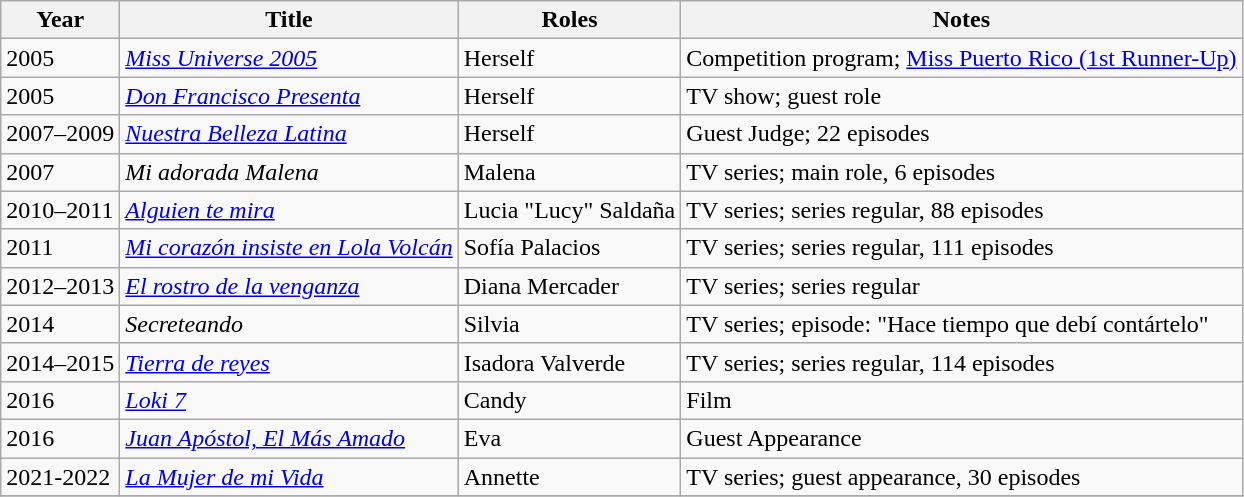<table class="wikitable sortable">
<tr>
<th>Year</th>
<th>Title</th>
<th>Roles</th>
<th>Notes</th>
</tr>
<tr>
<td>2005</td>
<td><em><a href='#'>Miss Universe 2005</a></em></td>
<td>Herself</td>
<td>Competition program; <a href='#'>Miss Puerto Rico (1st Runner-Up)</a></td>
</tr>
<tr>
<td>2005</td>
<td><em><a href='#'>Don Francisco Presenta</a></em></td>
<td>Herself</td>
<td>TV show; guest role</td>
</tr>
<tr>
<td>2007–2009</td>
<td><em><a href='#'>Nuestra Belleza Latina</a></em></td>
<td>Herself</td>
<td>Guest Judge; 22 episodes</td>
</tr>
<tr>
<td>2007</td>
<td><em>Mi adorada Malena</em></td>
<td>Malena</td>
<td>TV series; main role, 6 episodes</td>
</tr>
<tr>
<td>2010–2011</td>
<td><em><a href='#'>Alguien te mira</a></em></td>
<td>Lucia "Lucy" Saldaña</td>
<td>TV series; series regular, 88 episodes</td>
</tr>
<tr>
<td>2011</td>
<td><em><a href='#'>Mi corazón insiste en Lola Volcán</a></em></td>
<td>Sofía Palacios</td>
<td>TV series; series regular, 111 episodes</td>
</tr>
<tr>
<td>2012–2013</td>
<td><em><a href='#'>El rostro de la venganza</a></em></td>
<td>Diana Mercader</td>
<td>TV series; series regular</td>
</tr>
<tr>
<td>2014</td>
<td><em>Secreteando</em></td>
<td>Silvia</td>
<td>TV series; episode: "Hace tiempo que debí contártelo"</td>
</tr>
<tr>
<td>2014–2015</td>
<td><em><a href='#'>Tierra de reyes</a></em></td>
<td>Isadora Valverde</td>
<td>TV series; series regular, 114 episodes</td>
</tr>
<tr>
<td>2016</td>
<td><em><a href='#'>Loki 7</a></em></td>
<td>Candy</td>
<td>Film</td>
</tr>
<tr>
<td>2016</td>
<td><em><a href='#'>Juan Apóstol, El Más Amado</a></em></td>
<td>Eva</td>
<td>Guest Appearance</td>
</tr>
<tr>
<td>2021-2022</td>
<td><em><a href='#'>La Mujer de mi Vida</a></em></td>
<td>Annette</td>
<td>TV series; guest appearance, 30 episodes</td>
</tr>
<tr>
</tr>
</table>
